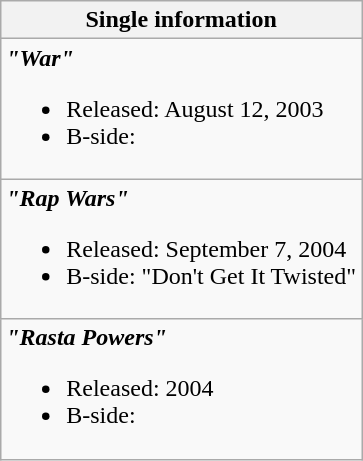<table class="wikitable">
<tr>
<th>Single information</th>
</tr>
<tr>
<td align="left"><strong><em>"War"</em></strong><br><ul><li>Released: August 12, 2003</li><li>B-side:</li></ul></td>
</tr>
<tr>
<td align="left"><strong><em>"Rap Wars"</em></strong><br><ul><li>Released: September 7, 2004</li><li>B-side: "Don't Get It Twisted"</li></ul></td>
</tr>
<tr>
<td align="left"><strong><em>"Rasta Powers"</em></strong><br><ul><li>Released: 2004</li><li>B-side:</li></ul></td>
</tr>
</table>
